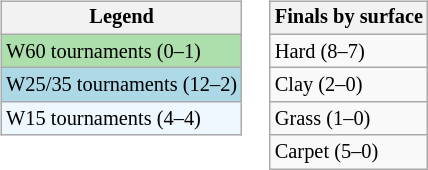<table>
<tr valign=top>
<td><br><table class=wikitable style="font-size:85%">
<tr>
<th>Legend</th>
</tr>
<tr style="background:#addfad;">
<td>W60 tournaments (0–1)</td>
</tr>
<tr style="background:lightblue;">
<td>W25/35 tournaments (12–2)</td>
</tr>
<tr style="background:#f0f8ff;">
<td>W15 tournaments (4–4)</td>
</tr>
</table>
</td>
<td><br><table class=wikitable style="font-size:85%">
<tr>
<th>Finals by surface</th>
</tr>
<tr>
<td>Hard (8–7)</td>
</tr>
<tr>
<td>Clay (2–0)</td>
</tr>
<tr>
<td>Grass (1–0)</td>
</tr>
<tr>
<td>Carpet (5–0)</td>
</tr>
</table>
</td>
</tr>
</table>
